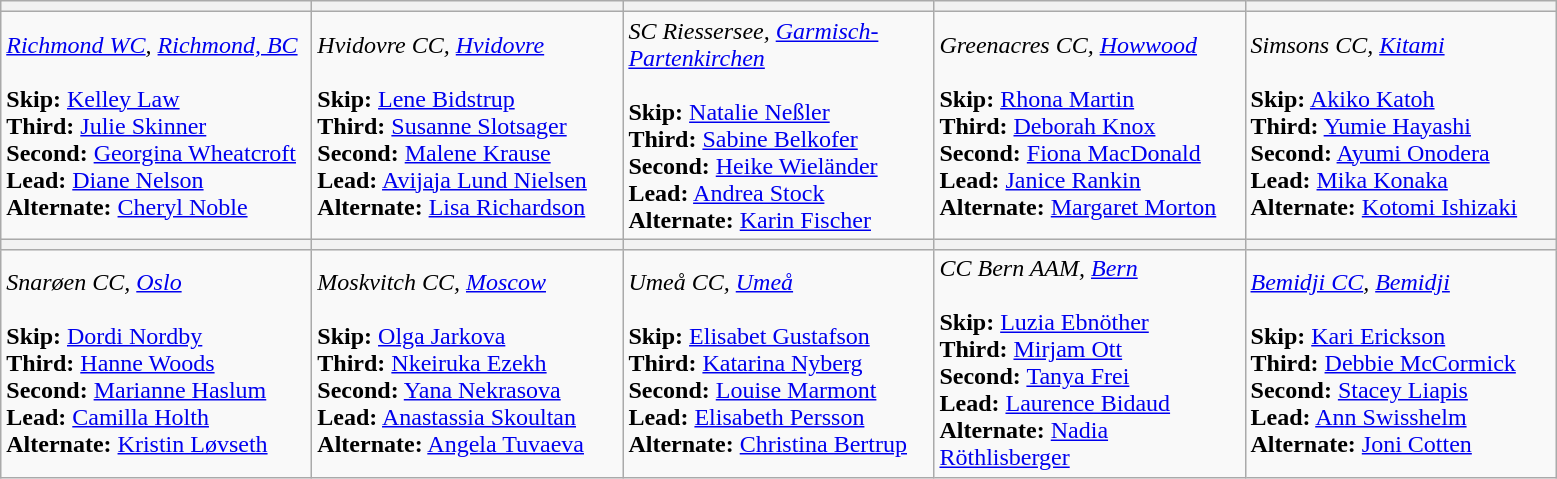<table class="wikitable">
<tr>
<th width="200"></th>
<th width="200"></th>
<th width="200"></th>
<th width="200"></th>
<th width="200"></th>
</tr>
<tr>
<td><em><a href='#'>Richmond WC</a>, <a href='#'>Richmond, BC</a></em><br><br><strong>Skip:</strong> <a href='#'>Kelley Law</a> <br>
<strong>Third:</strong> <a href='#'>Julie Skinner</a> <br>
<strong>Second:</strong> <a href='#'>Georgina Wheatcroft</a> <br>
<strong>Lead:</strong> <a href='#'>Diane Nelson</a> <br>
<strong>Alternate:</strong> <a href='#'>Cheryl Noble</a> <br></td>
<td><em>Hvidovre CC, <a href='#'>Hvidovre</a></em><br><br><strong>Skip:</strong> <a href='#'>Lene Bidstrup</a> <br>
<strong>Third:</strong> <a href='#'>Susanne Slotsager</a> <br>
<strong>Second:</strong> <a href='#'>Malene Krause</a> <br>
<strong>Lead:</strong> <a href='#'>Avijaja Lund Nielsen</a> <br>
<strong>Alternate:</strong> <a href='#'>Lisa Richardson</a> <br></td>
<td><em>SC Riessersee, <a href='#'>Garmisch-Partenkirchen</a></em><br><br><strong>Skip:</strong> <a href='#'>Natalie Neßler</a> <br>
<strong>Third:</strong> <a href='#'>Sabine Belkofer</a> <br>
<strong>Second:</strong> <a href='#'>Heike Wieländer</a> <br>
<strong>Lead:</strong> <a href='#'>Andrea Stock</a> <br>
<strong>Alternate:</strong> <a href='#'>Karin Fischer</a> <br></td>
<td><em>Greenacres CC, <a href='#'>Howwood</a></em><br><br><strong>Skip:</strong> <a href='#'>Rhona Martin</a> <br>
<strong>Third:</strong> <a href='#'>Deborah Knox</a> <br>
<strong>Second:</strong> <a href='#'>Fiona MacDonald</a> <br>
<strong>Lead:</strong> <a href='#'>Janice Rankin</a> <br>
<strong>Alternate:</strong> <a href='#'>Margaret Morton</a> <br></td>
<td><em>Simsons CC, <a href='#'>Kitami</a></em><br><br><strong>Skip:</strong> <a href='#'>Akiko Katoh</a> <br>
<strong>Third:</strong> <a href='#'>Yumie Hayashi</a> <br>
<strong>Second:</strong> <a href='#'>Ayumi Onodera</a> <br>
<strong>Lead:</strong> <a href='#'>Mika Konaka</a> <br>
<strong>Alternate:</strong> <a href='#'>Kotomi Ishizaki</a> <br></td>
</tr>
<tr>
<th bgcolor="#efefef" width="200"></th>
<th bgcolor="#efefef" width="200"></th>
<th bgcolor="#efefef" width="200"></th>
<th bgcolor="#efefef" width="200"></th>
<th bgcolor="#efefef" width="200"></th>
</tr>
<tr>
<td><em>Snarøen CC, <a href='#'>Oslo</a></em><br><br><strong>Skip:</strong> <a href='#'>Dordi Nordby</a> <br>
<strong>Third:</strong> <a href='#'>Hanne Woods</a> <br>
<strong>Second:</strong> <a href='#'>Marianne Haslum</a> <br>
<strong>Lead:</strong> <a href='#'>Camilla Holth</a> <br>
<strong>Alternate:</strong> <a href='#'>Kristin Løvseth</a> <br></td>
<td><em>Moskvitch CC, <a href='#'>Moscow</a></em><br><br><strong>Skip:</strong> <a href='#'>Olga Jarkova</a> <br>
<strong>Third:</strong> <a href='#'>Nkeiruka Ezekh</a> <br>
<strong>Second:</strong> <a href='#'>Yana Nekrasova</a> <br>
<strong>Lead:</strong> <a href='#'>Anastassia Skoultan</a> <br>
<strong>Alternate:</strong> <a href='#'>Angela Tuvaeva</a> <br></td>
<td><em>Umeå CC, <a href='#'>Umeå</a></em><br><br><strong>Skip:</strong> <a href='#'>Elisabet Gustafson</a> <br>
<strong>Third:</strong> <a href='#'>Katarina Nyberg</a> <br>
<strong>Second:</strong> <a href='#'>Louise Marmont</a> <br>
<strong>Lead:</strong> <a href='#'>Elisabeth Persson</a> <br>
<strong>Alternate:</strong> <a href='#'>Christina Bertrup</a> <br></td>
<td><em>CC Bern AAM, <a href='#'>Bern</a></em><br><br><strong>Skip:</strong> <a href='#'>Luzia Ebnöther</a> <br>
<strong>Third:</strong> <a href='#'>Mirjam Ott</a> <br>
<strong>Second:</strong> <a href='#'>Tanya Frei</a> <br>
<strong>Lead:</strong> <a href='#'>Laurence Bidaud</a> <br>
<strong>Alternate:</strong> <a href='#'>Nadia Röthlisberger</a> <br></td>
<td><em><a href='#'>Bemidji CC</a>, <a href='#'>Bemidji</a></em><br><br><strong>Skip:</strong> <a href='#'>Kari Erickson</a> <br>
<strong>Third:</strong> <a href='#'>Debbie McCormick</a> <br>
<strong>Second:</strong> <a href='#'>Stacey Liapis</a> <br>
<strong>Lead:</strong> <a href='#'>Ann Swisshelm</a> <br>
<strong>Alternate:</strong> <a href='#'>Joni Cotten</a> <br></td>
</tr>
</table>
